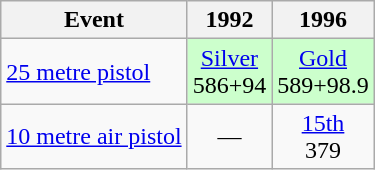<table class="wikitable" style="text-align: center">
<tr>
<th>Event</th>
<th>1992</th>
<th>1996</th>
</tr>
<tr>
<td align=left><a href='#'>25 metre pistol</a></td>
<td style="background: #ccffcc"> <a href='#'>Silver</a><br>586+94</td>
<td style="background: #ccffcc"> <a href='#'>Gold</a><br>589+98.9</td>
</tr>
<tr>
<td align=left><a href='#'>10 metre air pistol</a></td>
<td>—</td>
<td><a href='#'>15th</a><br>379</td>
</tr>
</table>
